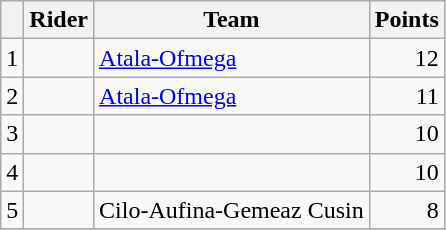<table class="wikitable">
<tr>
<th></th>
<th>Rider</th>
<th>Team</th>
<th>Points</th>
</tr>
<tr>
<td>1</td>
<td></td>
<td><a href='#'>Atala-Ofmega</a></td>
<td align=right>12</td>
</tr>
<tr>
<td>2</td>
<td></td>
<td><a href='#'>Atala-Ofmega</a></td>
<td align=right>11</td>
</tr>
<tr>
<td>3</td>
<td></td>
<td></td>
<td align=right>10</td>
</tr>
<tr>
<td>4</td>
<td></td>
<td></td>
<td align=right>10</td>
</tr>
<tr>
<td>5</td>
<td></td>
<td>Cilo-Aufina-Gemeaz Cusin</td>
<td align=right>8</td>
</tr>
<tr>
</tr>
</table>
